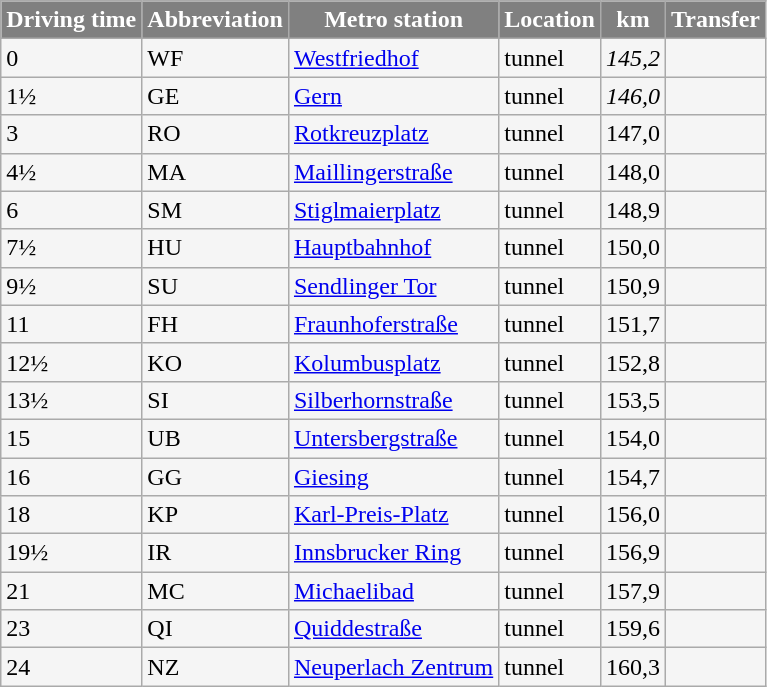<table class="wikitable">
<tr>
<th style="color: white; background: #808080;">Driving time</th>
<th style="color: white; background: #808080;">Abbreviation</th>
<th style="color: white; background: #808080;">Metro station</th>
<th style="color: white; background: #808080;">Location</th>
<th style="color: white; background: #808080;">km</th>
<th style="color: white; background: #808080;">Transfer</th>
</tr>
<tr style="background:#F5F5F5">
<td>0</td>
<td>WF</td>
<td><a href='#'>Westfriedhof</a></td>
<td>tunnel</td>
<td><em>145,2</em></td>
<td>  </td>
</tr>
<tr style="background:#F5F5F5">
<td>1½</td>
<td>GE</td>
<td><a href='#'>Gern</a></td>
<td>tunnel</td>
<td><em>146,0</em></td>
<td></td>
</tr>
<tr style="background:#F5F5F5">
<td>3</td>
<td>RO</td>
<td><a href='#'>Rotkreuzplatz</a></td>
<td>tunnel</td>
<td>147,0</td>
<td>  </td>
</tr>
<tr style="background:#F5F5F5">
<td>4½</td>
<td>MA</td>
<td><a href='#'>Maillingerstraße</a></td>
<td>tunnel</td>
<td>148,0</td>
<td></td>
</tr>
<tr style="background:#F5F5F5">
<td>6</td>
<td>SM</td>
<td><a href='#'>Stiglmaierplatz</a></td>
<td>tunnel</td>
<td>148,9</td>
<td> </td>
</tr>
<tr style="background:#F5F5F5">
<td>7½</td>
<td>HU</td>
<td><a href='#'>Hauptbahnhof</a></td>
<td>tunnel</td>
<td>150,0</td>
<td>        </td>
</tr>
<tr style="background:#F5F5F5">
<td>9½</td>
<td>SU</td>
<td><a href='#'>Sendlinger Tor</a></td>
<td>tunnel</td>
<td>150,9</td>
<td>     </td>
</tr>
<tr style="background:#F5F5F5">
<td>11</td>
<td>FH</td>
<td><a href='#'>Fraunhoferstraße</a></td>
<td>tunnel</td>
<td>151,7</td>
<td>   </td>
</tr>
<tr style="background:#F5F5F5">
<td>12½</td>
<td>KO</td>
<td><a href='#'>Kolumbusplatz</a></td>
<td>tunnel</td>
<td>152,8</td>
<td>  </td>
</tr>
<tr style="background:#F5F5F5">
<td>13½</td>
<td>SI</td>
<td><a href='#'>Silberhornstraße</a></td>
<td>tunnel</td>
<td>153,5</td>
<td> </td>
</tr>
<tr style="background:#F5F5F5">
<td>15</td>
<td>UB</td>
<td><a href='#'>Untersbergstraße</a></td>
<td>tunnel</td>
<td>154,0</td>
<td></td>
</tr>
<tr style="background:#F5F5F5">
<td>16</td>
<td>GG</td>
<td><a href='#'>Giesing</a></td>
<td>tunnel</td>
<td>154,7</td>
<td>   </td>
</tr>
<tr style="background:#F5F5F5">
<td>18</td>
<td>KP</td>
<td><a href='#'>Karl-Preis-Platz</a></td>
<td>tunnel</td>
<td>156,0</td>
<td> </td>
</tr>
<tr style="background:#F5F5F5">
<td>19½</td>
<td>IR</td>
<td><a href='#'>Innsbrucker Ring</a></td>
<td>tunnel</td>
<td>156,9</td>
<td> </td>
</tr>
<tr style="background:#F5F5F5">
<td>21</td>
<td>MC</td>
<td><a href='#'>Michaelibad</a></td>
<td>tunnel</td>
<td>157,9</td>
<td> </td>
</tr>
<tr style="background:#F5F5F5">
<td>23</td>
<td>QI</td>
<td><a href='#'>Quiddestraße</a></td>
<td>tunnel</td>
<td>159,6</td>
<td> </td>
</tr>
<tr style="background:#F5F5F5">
<td>24</td>
<td>NZ</td>
<td><a href='#'>Neuperlach Zentrum</a></td>
<td>tunnel</td>
<td>160,3</td>
<td> </td>
</tr>
</table>
